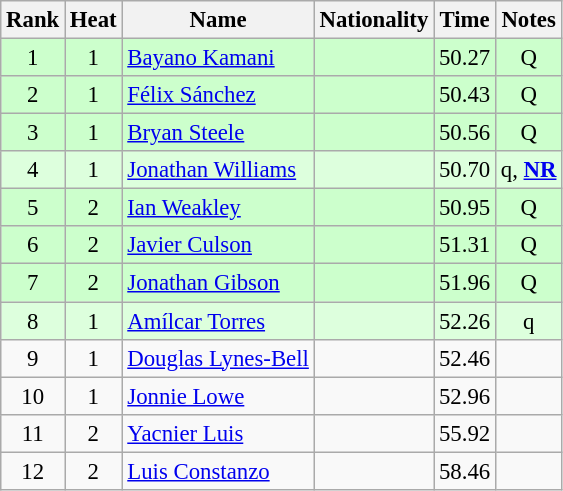<table class="wikitable sortable" style="text-align:center; font-size:95%">
<tr>
<th>Rank</th>
<th>Heat</th>
<th>Name</th>
<th>Nationality</th>
<th>Time</th>
<th>Notes</th>
</tr>
<tr bgcolor=ccffcc>
<td>1</td>
<td>1</td>
<td align=left><a href='#'>Bayano Kamani</a></td>
<td align=left></td>
<td>50.27</td>
<td>Q</td>
</tr>
<tr bgcolor=ccffcc>
<td>2</td>
<td>1</td>
<td align=left><a href='#'>Félix Sánchez</a></td>
<td align=left></td>
<td>50.43</td>
<td>Q</td>
</tr>
<tr bgcolor=ccffcc>
<td>3</td>
<td>1</td>
<td align=left><a href='#'>Bryan Steele</a></td>
<td align=left></td>
<td>50.56</td>
<td>Q</td>
</tr>
<tr bgcolor=ddffdd>
<td>4</td>
<td>1</td>
<td align=left><a href='#'>Jonathan Williams</a></td>
<td align=left></td>
<td>50.70</td>
<td>q, <strong><a href='#'>NR</a></strong></td>
</tr>
<tr bgcolor=ccffcc>
<td>5</td>
<td>2</td>
<td align=left><a href='#'>Ian Weakley</a></td>
<td align=left></td>
<td>50.95</td>
<td>Q</td>
</tr>
<tr bgcolor=ccffcc>
<td>6</td>
<td>2</td>
<td align=left><a href='#'>Javier Culson</a></td>
<td align=left></td>
<td>51.31</td>
<td>Q</td>
</tr>
<tr bgcolor=ccffcc>
<td>7</td>
<td>2</td>
<td align=left><a href='#'>Jonathan Gibson</a></td>
<td align=left></td>
<td>51.96</td>
<td>Q</td>
</tr>
<tr bgcolor=ddffdd>
<td>8</td>
<td>1</td>
<td align=left><a href='#'>Amílcar Torres</a></td>
<td align=left></td>
<td>52.26</td>
<td>q</td>
</tr>
<tr>
<td>9</td>
<td>1</td>
<td align=left><a href='#'>Douglas Lynes-Bell</a></td>
<td align=left></td>
<td>52.46</td>
<td></td>
</tr>
<tr>
<td>10</td>
<td>1</td>
<td align=left><a href='#'>Jonnie Lowe</a></td>
<td align=left></td>
<td>52.96</td>
<td></td>
</tr>
<tr>
<td>11</td>
<td>2</td>
<td align=left><a href='#'>Yacnier Luis</a></td>
<td align=left></td>
<td>55.92</td>
<td></td>
</tr>
<tr>
<td>12</td>
<td>2</td>
<td align=left><a href='#'>Luis Constanzo</a></td>
<td align=left></td>
<td>58.46</td>
<td></td>
</tr>
</table>
